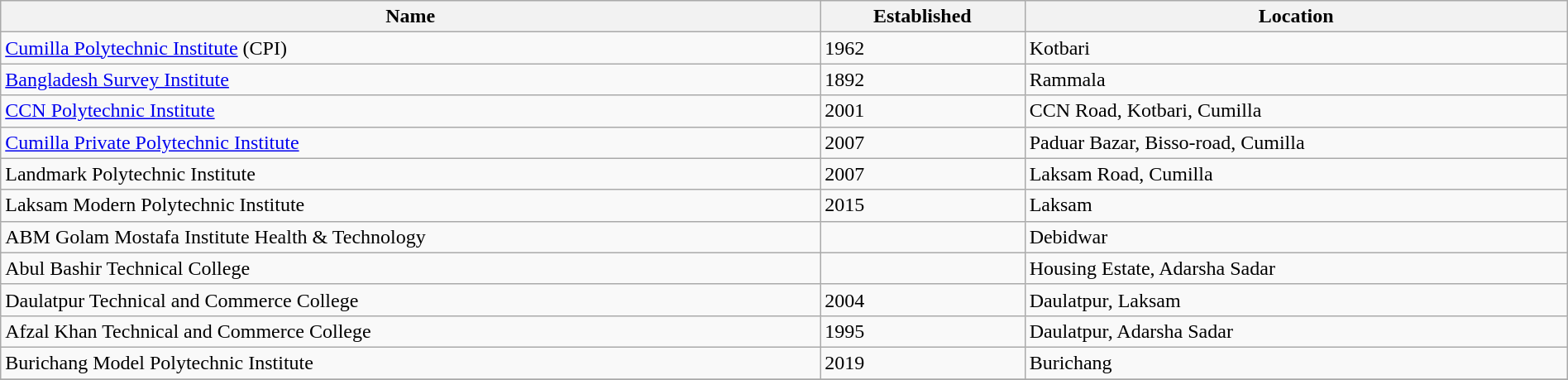<table class="wikitable sortable" style="width:100%; ">
<tr>
<th>Name</th>
<th>Established</th>
<th>Location</th>
</tr>
<tr>
<td><a href='#'>Cumilla Polytechnic Institute</a> (CPI)</td>
<td>1962</td>
<td>Kotbari</td>
</tr>
<tr>
<td><a href='#'>Bangladesh Survey Institute</a></td>
<td>1892</td>
<td>Rammala</td>
</tr>
<tr>
<td><a href='#'>CCN Polytechnic Institute</a></td>
<td>2001</td>
<td>CCN Road, Kotbari, Cumilla</td>
</tr>
<tr>
<td><a href='#'>Cumilla Private Polytechnic Institute</a></td>
<td>2007</td>
<td>Paduar Bazar, Bisso-road, Cumilla</td>
</tr>
<tr>
<td>Landmark Polytechnic Institute</td>
<td>2007</td>
<td>Laksam Road, Cumilla</td>
</tr>
<tr>
<td>Laksam Modern Polytechnic Institute</td>
<td>2015</td>
<td>Laksam</td>
</tr>
<tr>
<td>ABM Golam Mostafa Institute Health & Technology</td>
<td></td>
<td>Debidwar</td>
</tr>
<tr>
<td>Abul Bashir Technical College</td>
<td></td>
<td>Housing Estate, Adarsha Sadar</td>
</tr>
<tr>
<td>Daulatpur Technical and Commerce College</td>
<td>2004</td>
<td>Daulatpur, Laksam</td>
</tr>
<tr>
<td>Afzal Khan Technical and Commerce College</td>
<td>1995</td>
<td>Daulatpur, Adarsha Sadar</td>
</tr>
<tr>
<td>Burichang Model Polytechnic Institute</td>
<td>2019</td>
<td>Burichang</td>
</tr>
<tr>
</tr>
</table>
